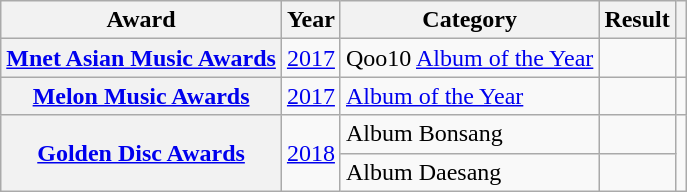<table class="wikitable sortable plainrowheaders">
<tr>
<th>Award</th>
<th>Year</th>
<th>Category</th>
<th>Result</th>
<th class="unsortable"></th>
</tr>
<tr>
<th scope="row"><a href='#'>Mnet Asian Music Awards</a></th>
<td style="text-align:center"><a href='#'>2017</a></td>
<td>Qoo10 <a href='#'>Album of the Year</a></td>
<td></td>
<td style="text-align:center"></td>
</tr>
<tr>
<th scope="row"><a href='#'>Melon Music Awards</a></th>
<td style="text-align:center"><a href='#'>2017</a></td>
<td><a href='#'>Album of the Year</a></td>
<td></td>
<td style="text-align:center"></td>
</tr>
<tr>
<th scope="row" rowspan="2"><a href='#'>Golden Disc Awards</a></th>
<td style="text-align:center" rowspan="2"><a href='#'>2018</a></td>
<td>Album Bonsang</td>
<td></td>
<td style="text-align:center" rowspan="2"></td>
</tr>
<tr>
<td>Album Daesang</td>
<td></td>
</tr>
</table>
